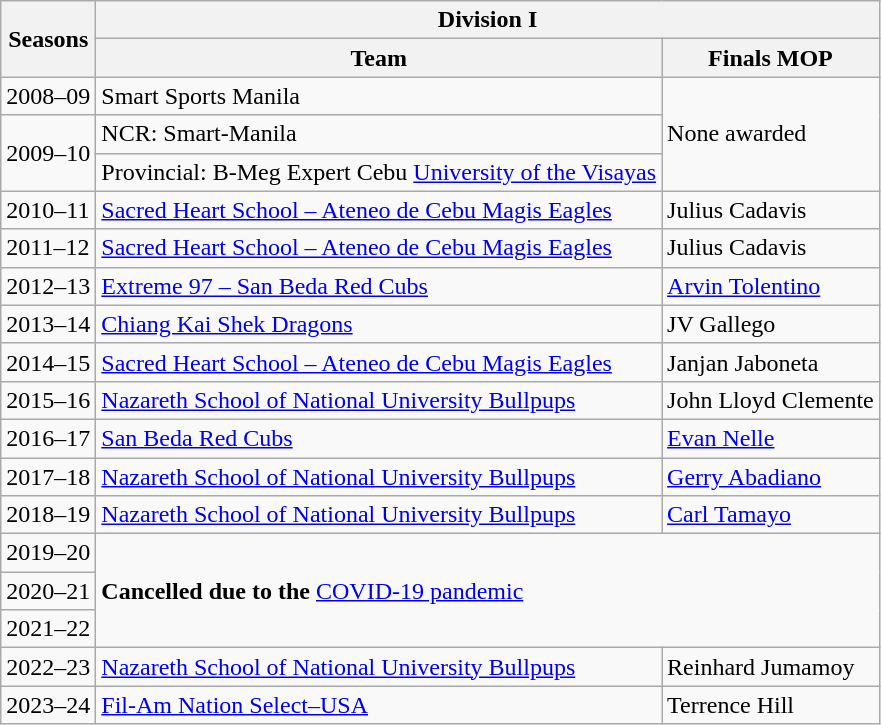<table class="wikitable">
<tr>
<th rowspan="2">Seasons</th>
<th colspan="2">Division I</th>
</tr>
<tr>
<th>Team</th>
<th>Finals MOP</th>
</tr>
<tr>
<td>2008–09</td>
<td>Smart Sports Manila</td>
<td rowspan="3">None awarded</td>
</tr>
<tr>
<td rowspan="2">2009–10</td>
<td>NCR: Smart-Manila</td>
</tr>
<tr>
<td>Provincial: B-Meg Expert Cebu <a href='#'>University of the Visayas</a></td>
</tr>
<tr>
<td>2010–11</td>
<td><a href='#'>Sacred Heart School – Ateneo de Cebu Magis Eagles</a></td>
<td>Julius Cadavis</td>
</tr>
<tr>
<td>2011–12</td>
<td><a href='#'>Sacred Heart School – Ateneo de Cebu Magis Eagles</a></td>
<td>Julius Cadavis</td>
</tr>
<tr>
<td>2012–13</td>
<td><a href='#'>Extreme 97 – San Beda Red Cubs</a></td>
<td><a href='#'>Arvin Tolentino</a></td>
</tr>
<tr>
<td>2013–14</td>
<td><a href='#'>Chiang Kai Shek Dragons</a></td>
<td>JV Gallego</td>
</tr>
<tr>
<td>2014–15</td>
<td><a href='#'>Sacred Heart School – Ateneo de Cebu Magis Eagles</a></td>
<td>Janjan Jaboneta</td>
</tr>
<tr>
<td>2015–16</td>
<td><a href='#'>Nazareth School of National University Bullpups</a></td>
<td>John Lloyd Clemente</td>
</tr>
<tr>
<td>2016–17</td>
<td><a href='#'>San Beda Red Cubs</a></td>
<td><a href='#'>Evan Nelle</a></td>
</tr>
<tr>
<td>2017–18</td>
<td><a href='#'>Nazareth School of National University Bullpups</a></td>
<td><a href='#'>Gerry Abadiano</a></td>
</tr>
<tr>
<td>2018–19</td>
<td><a href='#'>Nazareth School of National University Bullpups</a></td>
<td><a href='#'>Carl Tamayo</a></td>
</tr>
<tr>
<td>2019–20</td>
<td colspan="2" rowspan="3"><strong>Cancelled due to the</strong> <a href='#'>COVID-19 pandemic</a></td>
</tr>
<tr>
<td>2020–21</td>
</tr>
<tr>
<td>2021–22</td>
</tr>
<tr>
<td>2022–23</td>
<td><a href='#'>Nazareth School of National University Bullpups</a></td>
<td>Reinhard Jumamoy</td>
</tr>
<tr>
<td>2023–24</td>
<td><a href='#'>Fil-Am Nation Select–USA</a></td>
<td>Terrence Hill</td>
</tr>
</table>
